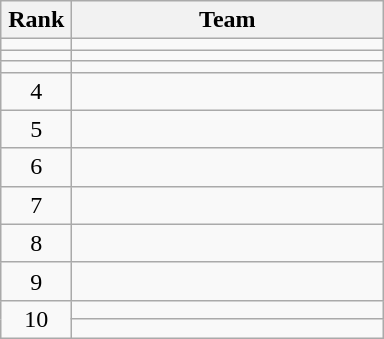<table class=wikitable style="text-align:center">
<tr>
<th width=40>Rank</th>
<th width=200>Team</th>
</tr>
<tr>
<td></td>
<td align=left></td>
</tr>
<tr>
<td></td>
<td align=left></td>
</tr>
<tr>
<td></td>
<td align=left></td>
</tr>
<tr>
<td>4</td>
<td align=left></td>
</tr>
<tr>
<td>5</td>
<td align=left></td>
</tr>
<tr>
<td>6</td>
<td align=left></td>
</tr>
<tr>
<td>7</td>
<td align=left></td>
</tr>
<tr>
<td>8</td>
<td align=left></td>
</tr>
<tr>
<td>9</td>
<td align=left></td>
</tr>
<tr>
<td rowspan=2>10</td>
<td align=left></td>
</tr>
<tr>
<td align=left></td>
</tr>
</table>
